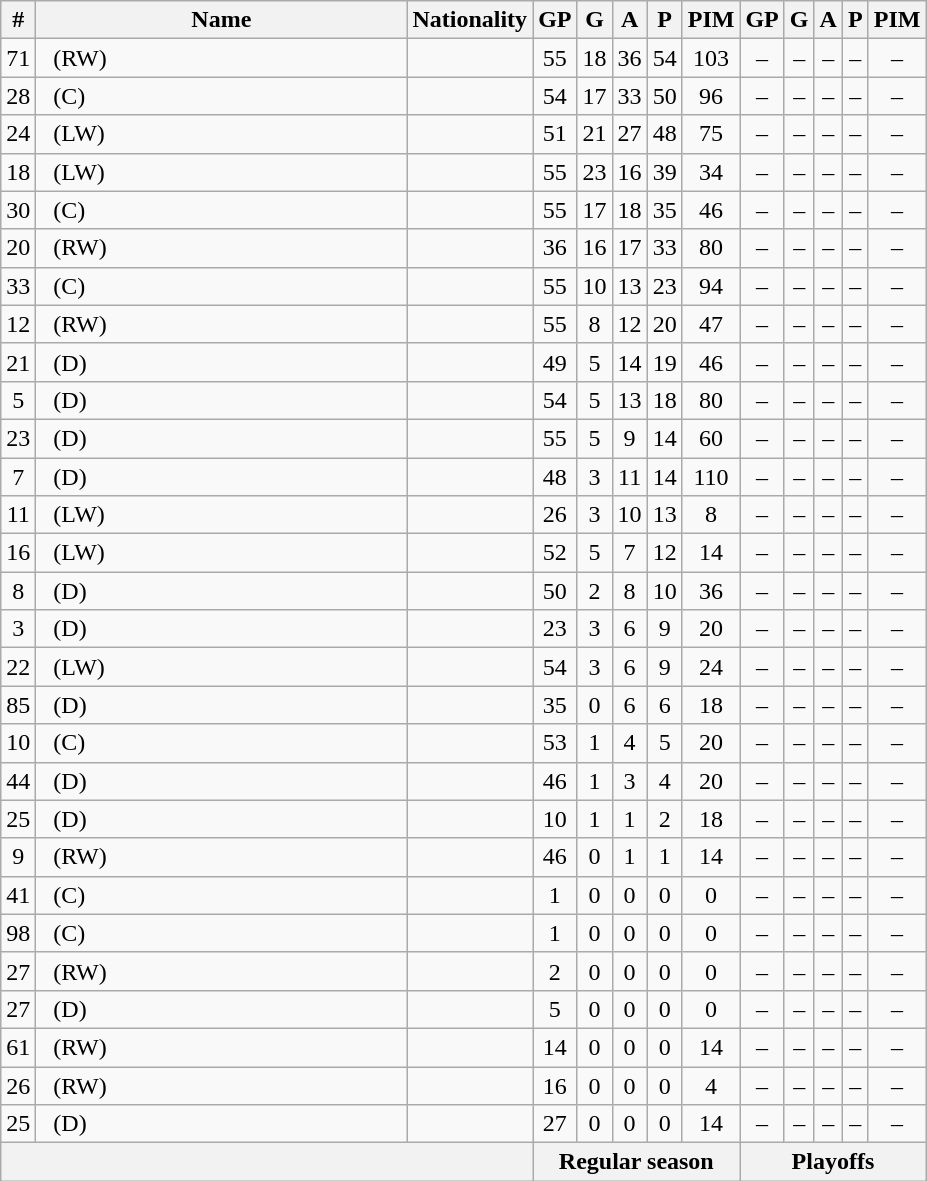<table class="wikitable sortable" style="text-align: center;">
<tr>
<th>#</th>
<th style="width:15em">Name</th>
<th>Nationality</th>
<th>GP</th>
<th>G</th>
<th>A</th>
<th>P</th>
<th>PIM</th>
<th>GP</th>
<th>G</th>
<th>A</th>
<th>P</th>
<th>PIM</th>
</tr>
<tr>
<td>71</td>
<td align="left"> (RW)</td>
<td align="left"></td>
<td>55</td>
<td>18</td>
<td>36</td>
<td>54</td>
<td>103</td>
<td>–</td>
<td>–</td>
<td>–</td>
<td>–</td>
<td>–</td>
</tr>
<tr>
<td>28</td>
<td align="left"> (C)</td>
<td align="left"></td>
<td>54</td>
<td>17</td>
<td>33</td>
<td>50</td>
<td>96</td>
<td>–</td>
<td>–</td>
<td>–</td>
<td>–</td>
<td>–</td>
</tr>
<tr>
<td>24</td>
<td align="left"> (LW)</td>
<td align="left"></td>
<td>51</td>
<td>21</td>
<td>27</td>
<td>48</td>
<td>75</td>
<td>–</td>
<td>–</td>
<td>–</td>
<td>–</td>
<td>–</td>
</tr>
<tr>
<td>18</td>
<td align="left"> (LW)</td>
<td align="left"></td>
<td>55</td>
<td>23</td>
<td>16</td>
<td>39</td>
<td>34</td>
<td>–</td>
<td>–</td>
<td>–</td>
<td>–</td>
<td>–</td>
</tr>
<tr>
<td>30</td>
<td align="left"> (C)</td>
<td align="left"></td>
<td>55</td>
<td>17</td>
<td>18</td>
<td>35</td>
<td>46</td>
<td>–</td>
<td>–</td>
<td>–</td>
<td>–</td>
<td>–</td>
</tr>
<tr>
<td>20</td>
<td align="left"> (RW)</td>
<td align="left"></td>
<td>36</td>
<td>16</td>
<td>17</td>
<td>33</td>
<td>80</td>
<td>–</td>
<td>–</td>
<td>–</td>
<td>–</td>
<td>–</td>
</tr>
<tr>
<td>33</td>
<td align="left"> (C)</td>
<td align="left"></td>
<td>55</td>
<td>10</td>
<td>13</td>
<td>23</td>
<td>94</td>
<td>–</td>
<td>–</td>
<td>–</td>
<td>–</td>
<td>–</td>
</tr>
<tr>
<td>12</td>
<td align="left"> (RW)</td>
<td align="left"></td>
<td>55</td>
<td>8</td>
<td>12</td>
<td>20</td>
<td>47</td>
<td>–</td>
<td>–</td>
<td>–</td>
<td>–</td>
<td>–</td>
</tr>
<tr>
<td>21</td>
<td align="left"> (D)</td>
<td align="left"></td>
<td>49</td>
<td>5</td>
<td>14</td>
<td>19</td>
<td>46</td>
<td>–</td>
<td>–</td>
<td>–</td>
<td>–</td>
<td>–</td>
</tr>
<tr>
<td>5</td>
<td align="left"> (D)</td>
<td align="left"></td>
<td>54</td>
<td>5</td>
<td>13</td>
<td>18</td>
<td>80</td>
<td>–</td>
<td>–</td>
<td>–</td>
<td>–</td>
<td>–</td>
</tr>
<tr>
<td>23</td>
<td align="left"> (D)</td>
<td align="left"></td>
<td>55</td>
<td>5</td>
<td>9</td>
<td>14</td>
<td>60</td>
<td>–</td>
<td>–</td>
<td>–</td>
<td>–</td>
<td>–</td>
</tr>
<tr>
<td>7</td>
<td align="left"> (D)</td>
<td align="left"></td>
<td>48</td>
<td>3</td>
<td>11</td>
<td>14</td>
<td>110</td>
<td>–</td>
<td>–</td>
<td>–</td>
<td>–</td>
<td>–</td>
</tr>
<tr>
<td>11</td>
<td align="left"> (LW)</td>
<td align="left"></td>
<td>26</td>
<td>3</td>
<td>10</td>
<td>13</td>
<td>8</td>
<td>–</td>
<td>–</td>
<td>–</td>
<td>–</td>
<td>–</td>
</tr>
<tr>
<td>16</td>
<td align="left"> (LW)</td>
<td align="left"></td>
<td>52</td>
<td>5</td>
<td>7</td>
<td>12</td>
<td>14</td>
<td>–</td>
<td>–</td>
<td>–</td>
<td>–</td>
<td>–</td>
</tr>
<tr>
<td>8</td>
<td align="left"> (D)</td>
<td align="left"></td>
<td>50</td>
<td>2</td>
<td>8</td>
<td>10</td>
<td>36</td>
<td>–</td>
<td>–</td>
<td>–</td>
<td>–</td>
<td>–</td>
</tr>
<tr>
<td>3</td>
<td align="left"> (D)</td>
<td align="left"></td>
<td>23</td>
<td>3</td>
<td>6</td>
<td>9</td>
<td>20</td>
<td>–</td>
<td>–</td>
<td>–</td>
<td>–</td>
<td>–</td>
</tr>
<tr>
<td>22</td>
<td align="left"> (LW)</td>
<td align="left"></td>
<td>54</td>
<td>3</td>
<td>6</td>
<td>9</td>
<td>24</td>
<td>–</td>
<td>–</td>
<td>–</td>
<td>–</td>
<td>–</td>
</tr>
<tr>
<td>85</td>
<td align="left"> (D)</td>
<td align="left"></td>
<td>35</td>
<td>0</td>
<td>6</td>
<td>6</td>
<td>18</td>
<td>–</td>
<td>–</td>
<td>–</td>
<td>–</td>
<td>–</td>
</tr>
<tr>
<td>10</td>
<td align="left"> (C)</td>
<td align="left"></td>
<td>53</td>
<td>1</td>
<td>4</td>
<td>5</td>
<td>20</td>
<td>–</td>
<td>–</td>
<td>–</td>
<td>–</td>
<td>–</td>
</tr>
<tr>
<td>44</td>
<td align="left"> (D)</td>
<td align="left"></td>
<td>46</td>
<td>1</td>
<td>3</td>
<td>4</td>
<td>20</td>
<td>–</td>
<td>–</td>
<td>–</td>
<td>–</td>
<td>–</td>
</tr>
<tr>
<td>25</td>
<td align="left"> (D)</td>
<td align="left"></td>
<td>10</td>
<td>1</td>
<td>1</td>
<td>2</td>
<td>18</td>
<td>–</td>
<td>–</td>
<td>–</td>
<td>–</td>
<td>–</td>
</tr>
<tr>
<td>9</td>
<td align="left"> (RW)</td>
<td align="left"></td>
<td>46</td>
<td>0</td>
<td>1</td>
<td>1</td>
<td>14</td>
<td>–</td>
<td>–</td>
<td>–</td>
<td>–</td>
<td>–</td>
</tr>
<tr>
<td>41</td>
<td align="left"> (C)</td>
<td align="left"></td>
<td>1</td>
<td>0</td>
<td>0</td>
<td>0</td>
<td>0</td>
<td>–</td>
<td>–</td>
<td>–</td>
<td>–</td>
<td>–</td>
</tr>
<tr>
<td>98</td>
<td align="left"> (C)</td>
<td align="left"></td>
<td>1</td>
<td>0</td>
<td>0</td>
<td>0</td>
<td>0</td>
<td>–</td>
<td>–</td>
<td>–</td>
<td>–</td>
<td>–</td>
</tr>
<tr>
<td>27</td>
<td align="left"> (RW)</td>
<td align="left"></td>
<td>2</td>
<td>0</td>
<td>0</td>
<td>0</td>
<td>0</td>
<td>–</td>
<td>–</td>
<td>–</td>
<td>–</td>
<td>–</td>
</tr>
<tr>
<td>27</td>
<td align="left"> (D)</td>
<td align="left"></td>
<td>5</td>
<td>0</td>
<td>0</td>
<td>0</td>
<td>0</td>
<td>–</td>
<td>–</td>
<td>–</td>
<td>–</td>
<td>–</td>
</tr>
<tr>
<td>61</td>
<td align="left"> (RW)</td>
<td align="left"></td>
<td>14</td>
<td>0</td>
<td>0</td>
<td>0</td>
<td>14</td>
<td>–</td>
<td>–</td>
<td>–</td>
<td>–</td>
<td>–</td>
</tr>
<tr>
<td>26</td>
<td align="left"> (RW)</td>
<td align="left"></td>
<td>16</td>
<td>0</td>
<td>0</td>
<td>0</td>
<td>4</td>
<td>–</td>
<td>–</td>
<td>–</td>
<td>–</td>
<td>–</td>
</tr>
<tr>
<td>25</td>
<td align="left"> (D)</td>
<td align="left"></td>
<td>27</td>
<td>0</td>
<td>0</td>
<td>0</td>
<td>14</td>
<td>–</td>
<td>–</td>
<td>–</td>
<td>–</td>
<td>–</td>
</tr>
<tr class="sortbottom">
<th colspan="3"></th>
<th colspan="5"><strong>Regular season</strong></th>
<th colspan="5"><strong>Playoffs</strong></th>
</tr>
</table>
